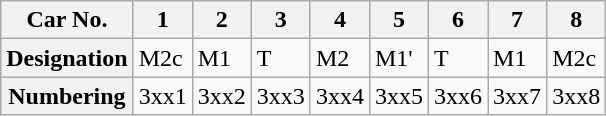<table class="wikitable">
<tr>
<th>Car No.</th>
<th>1</th>
<th>2</th>
<th>3</th>
<th>4</th>
<th>5</th>
<th>6</th>
<th>7</th>
<th>8</th>
</tr>
<tr>
<th>Designation</th>
<td>M2c</td>
<td>M1</td>
<td>T</td>
<td>M2</td>
<td>M1'</td>
<td>T</td>
<td>M1</td>
<td>M2c</td>
</tr>
<tr>
<th>Numbering</th>
<td>3xx1</td>
<td>3xx2</td>
<td>3xx3</td>
<td>3xx4</td>
<td>3xx5</td>
<td>3xx6</td>
<td>3xx7</td>
<td>3xx8</td>
</tr>
</table>
